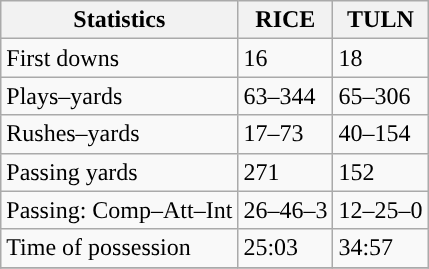<table class="wikitable" style="float: left;">
<tr>
<th>Statistics</th>
<th>RICE</th>
<th>TULN</th>
</tr>
<tr>
<td>First downs</td>
<td>16</td>
<td>18</td>
</tr>
<tr>
<td>Plays–yards</td>
<td>63–344</td>
<td>65–306</td>
</tr>
<tr>
<td>Rushes–yards</td>
<td>17–73</td>
<td>40–154</td>
</tr>
<tr>
<td>Passing yards</td>
<td>271</td>
<td>152</td>
</tr>
<tr>
<td>Passing: Comp–Att–Int</td>
<td>26–46–3</td>
<td>12–25–0</td>
</tr>
<tr>
<td>Time of possession</td>
<td>25:03</td>
<td>34:57</td>
</tr>
<tr>
</tr>
</table>
